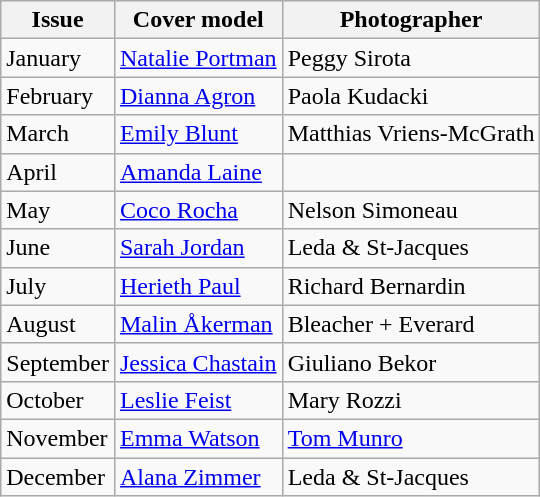<table class="sortable wikitable">
<tr>
<th>Issue</th>
<th>Cover model</th>
<th>Photographer</th>
</tr>
<tr>
<td>January</td>
<td><a href='#'>Natalie Portman</a></td>
<td>Peggy Sirota</td>
</tr>
<tr>
<td>February</td>
<td><a href='#'>Dianna Agron</a></td>
<td>Paola Kudacki</td>
</tr>
<tr>
<td>March</td>
<td><a href='#'>Emily Blunt</a></td>
<td>Matthias Vriens-McGrath</td>
</tr>
<tr>
<td>April</td>
<td><a href='#'>Amanda Laine</a></td>
<td></td>
</tr>
<tr>
<td>May</td>
<td><a href='#'>Coco Rocha</a></td>
<td>Nelson Simoneau</td>
</tr>
<tr>
<td>June</td>
<td><a href='#'>Sarah Jordan</a></td>
<td>Leda & St-Jacques</td>
</tr>
<tr>
<td>July</td>
<td><a href='#'>Herieth Paul</a></td>
<td>Richard Bernardin</td>
</tr>
<tr>
<td>August</td>
<td><a href='#'>Malin Åkerman</a></td>
<td>Bleacher + Everard</td>
</tr>
<tr>
<td>September</td>
<td><a href='#'>Jessica Chastain</a></td>
<td>Giuliano Bekor</td>
</tr>
<tr>
<td>October</td>
<td><a href='#'>Leslie Feist</a></td>
<td>Mary Rozzi</td>
</tr>
<tr>
<td>November</td>
<td><a href='#'>Emma Watson</a></td>
<td><a href='#'>Tom Munro</a></td>
</tr>
<tr>
<td>December</td>
<td><a href='#'>Alana Zimmer</a></td>
<td>Leda & St-Jacques</td>
</tr>
</table>
